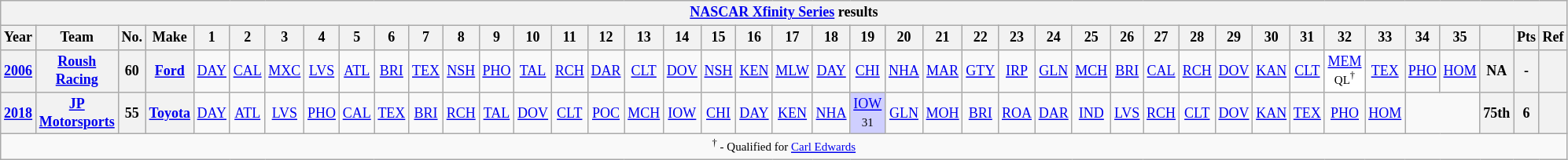<table class="wikitable" style="text-align:center; font-size:75%">
<tr>
<th colspan=42><a href='#'>NASCAR Xfinity Series</a> results</th>
</tr>
<tr>
<th>Year</th>
<th>Team</th>
<th>No.</th>
<th>Make</th>
<th>1</th>
<th>2</th>
<th>3</th>
<th>4</th>
<th>5</th>
<th>6</th>
<th>7</th>
<th>8</th>
<th>9</th>
<th>10</th>
<th>11</th>
<th>12</th>
<th>13</th>
<th>14</th>
<th>15</th>
<th>16</th>
<th>17</th>
<th>18</th>
<th>19</th>
<th>20</th>
<th>21</th>
<th>22</th>
<th>23</th>
<th>24</th>
<th>25</th>
<th>26</th>
<th>27</th>
<th>28</th>
<th>29</th>
<th>30</th>
<th>31</th>
<th>32</th>
<th>33</th>
<th>34</th>
<th>35</th>
<th></th>
<th>Pts</th>
<th>Ref</th>
</tr>
<tr>
<th><a href='#'>2006</a></th>
<th><a href='#'>Roush Racing</a></th>
<th>60</th>
<th><a href='#'>Ford</a></th>
<td><a href='#'>DAY</a></td>
<td><a href='#'>CAL</a></td>
<td><a href='#'>MXC</a></td>
<td><a href='#'>LVS</a></td>
<td><a href='#'>ATL</a></td>
<td><a href='#'>BRI</a></td>
<td><a href='#'>TEX</a></td>
<td><a href='#'>NSH</a></td>
<td><a href='#'>PHO</a></td>
<td><a href='#'>TAL</a></td>
<td><a href='#'>RCH</a></td>
<td><a href='#'>DAR</a></td>
<td><a href='#'>CLT</a></td>
<td><a href='#'>DOV</a></td>
<td><a href='#'>NSH</a></td>
<td><a href='#'>KEN</a></td>
<td><a href='#'>MLW</a></td>
<td><a href='#'>DAY</a></td>
<td><a href='#'>CHI</a></td>
<td><a href='#'>NHA</a></td>
<td><a href='#'>MAR</a></td>
<td><a href='#'>GTY</a></td>
<td><a href='#'>IRP</a></td>
<td><a href='#'>GLN</a></td>
<td><a href='#'>MCH</a></td>
<td><a href='#'>BRI</a></td>
<td><a href='#'>CAL</a></td>
<td><a href='#'>RCH</a></td>
<td><a href='#'>DOV</a></td>
<td><a href='#'>KAN</a></td>
<td><a href='#'>CLT</a></td>
<td style="background:#FFFFFF;"><a href='#'>MEM</a><br><small>QL<sup>†</sup></small></td>
<td><a href='#'>TEX</a></td>
<td><a href='#'>PHO</a></td>
<td><a href='#'>HOM</a></td>
<th>NA</th>
<th>-</th>
<th></th>
</tr>
<tr>
<th><a href='#'>2018</a></th>
<th><a href='#'>JP Motorsports</a></th>
<th>55</th>
<th><a href='#'>Toyota</a></th>
<td><a href='#'>DAY</a></td>
<td><a href='#'>ATL</a></td>
<td><a href='#'>LVS</a></td>
<td><a href='#'>PHO</a></td>
<td><a href='#'>CAL</a></td>
<td><a href='#'>TEX</a></td>
<td><a href='#'>BRI</a></td>
<td><a href='#'>RCH</a></td>
<td><a href='#'>TAL</a></td>
<td><a href='#'>DOV</a></td>
<td><a href='#'>CLT</a></td>
<td><a href='#'>POC</a></td>
<td><a href='#'>MCH</a></td>
<td><a href='#'>IOW</a></td>
<td><a href='#'>CHI</a></td>
<td><a href='#'>DAY</a></td>
<td><a href='#'>KEN</a></td>
<td><a href='#'>NHA</a></td>
<td style="background:#CFCFFF;"><a href='#'>IOW</a><br><small>31</small></td>
<td><a href='#'>GLN</a></td>
<td><a href='#'>MOH</a></td>
<td><a href='#'>BRI</a></td>
<td><a href='#'>ROA</a></td>
<td><a href='#'>DAR</a></td>
<td><a href='#'>IND</a></td>
<td><a href='#'>LVS</a></td>
<td><a href='#'>RCH</a></td>
<td><a href='#'>CLT</a></td>
<td><a href='#'>DOV</a></td>
<td><a href='#'>KAN</a></td>
<td><a href='#'>TEX</a></td>
<td><a href='#'>PHO</a></td>
<td><a href='#'>HOM</a></td>
<td colspan=2></td>
<th>75th</th>
<th>6</th>
<th></th>
</tr>
<tr>
<td colspan=42><small><sup>†</sup> - Qualified for <a href='#'>Carl Edwards</a></small></td>
</tr>
</table>
